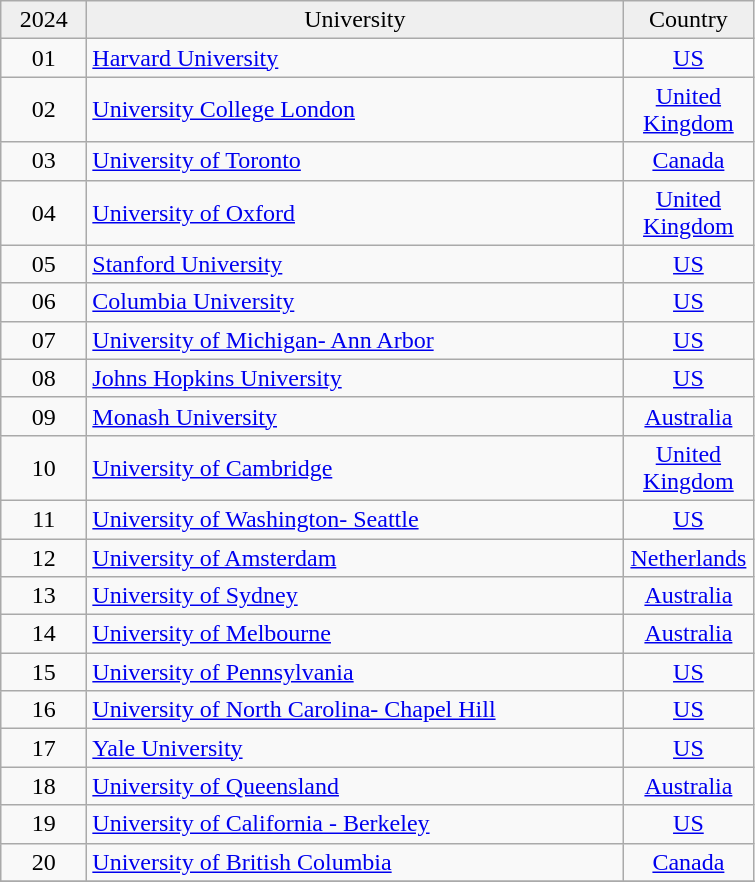<table class="wikitable sortable">
<tr bgColor="#efefef">
<td width="50" align="center">2024</td>
<td width="350" align="center">University</td>
<td width="80" align="center">Country</td>
</tr>
<tr>
<td width="50" align="center">01</td>
<td width="350" align="left"><a href='#'>Harvard University</a></td>
<td width="80" align="center"><a href='#'>US</a></td>
</tr>
<tr>
<td width="50" align="center">02</td>
<td width="350" align="left"><a href='#'>University College London</a></td>
<td width="80" align="center"><a href='#'>United Kingdom</a></td>
</tr>
<tr>
<td width="50" align="center">03</td>
<td width="350" align="left"><a href='#'>University of Toronto</a></td>
<td width="80" align="center"><a href='#'>Canada</a></td>
</tr>
<tr>
<td width="50" align="center">04</td>
<td width="350" align="left"><a href='#'>University of Oxford</a></td>
<td width="80" align="center"><a href='#'>United Kingdom</a></td>
</tr>
<tr>
<td width="50" align="center">05</td>
<td width="350" align="left"><a href='#'>Stanford University</a></td>
<td width="80" align="center"><a href='#'>US</a></td>
</tr>
<tr>
<td width="50" align="center">06</td>
<td width="350" align="left"><a href='#'>Columbia University</a></td>
<td width="80" align="center"><a href='#'>US</a></td>
</tr>
<tr>
<td width="50" align="center">07</td>
<td width="350" align="left"><a href='#'>University of Michigan- Ann Arbor</a></td>
<td width="80" align="center"><a href='#'>US</a></td>
</tr>
<tr>
<td width="50" align="center">08</td>
<td width="350" align="left"><a href='#'>Johns Hopkins University</a></td>
<td width="80" align="center"><a href='#'>US</a></td>
</tr>
<tr>
<td width="50" align="center">09</td>
<td width="350" align="left"><a href='#'>Monash University</a></td>
<td width="80" align="center"><a href='#'>Australia</a></td>
</tr>
<tr>
<td width="50" align="center">10</td>
<td width="350" align="left"><a href='#'>University of Cambridge</a></td>
<td width="80" align="center"><a href='#'>United Kingdom</a></td>
</tr>
<tr>
<td width="50" align="center">11</td>
<td width="350" align="left"><a href='#'>University of Washington- Seattle</a></td>
<td width="80" align="center"><a href='#'>US</a></td>
</tr>
<tr>
<td width="50" align="center">12</td>
<td width="350" align="left"><a href='#'>University of Amsterdam</a></td>
<td width="80" align="center"><a href='#'>Netherlands</a></td>
</tr>
<tr>
<td width="50" align="center">13</td>
<td width="350" align="left"><a href='#'>University of Sydney</a></td>
<td width="80" align="center"><a href='#'>Australia</a></td>
</tr>
<tr>
<td width="50" align="center">14</td>
<td width="350" align="left"><a href='#'>University of Melbourne</a></td>
<td width="80" align="center"><a href='#'>Australia</a></td>
</tr>
<tr>
<td width="50" align="center">15</td>
<td width="350" align="left"><a href='#'>University of Pennsylvania</a></td>
<td width="80" align="center"><a href='#'>US</a></td>
</tr>
<tr>
<td width="50" align="center">16</td>
<td width="350" align="left"><a href='#'>University of North Carolina- Chapel Hill</a></td>
<td width="80" align="center"><a href='#'>US</a></td>
</tr>
<tr>
<td width="50" align="center">17</td>
<td width="350" align="left"><a href='#'>Yale University</a></td>
<td width="80" align="center"><a href='#'>US</a></td>
</tr>
<tr>
<td width="50" align="center">18</td>
<td width="350" align="left"><a href='#'>University of Queensland</a></td>
<td width="80" align="center"><a href='#'>Australia</a></td>
</tr>
<tr>
<td width="50" align="center">19</td>
<td width="350" align="left"><a href='#'>University of California - Berkeley</a></td>
<td width="80" align="center"><a href='#'>US</a></td>
</tr>
<tr>
<td width="50" align="center">20</td>
<td width="350" align="left"><a href='#'>University of British Columbia</a></td>
<td width="80" align="center"><a href='#'>Canada</a></td>
</tr>
<tr>
</tr>
</table>
